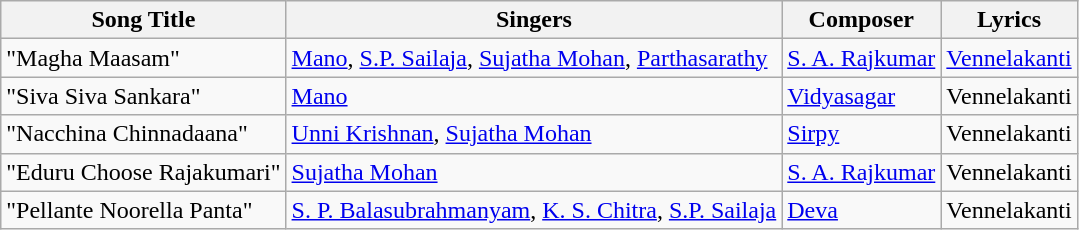<table class="wikitable">
<tr>
<th>Song Title</th>
<th>Singers</th>
<th>Composer</th>
<th>Lyrics</th>
</tr>
<tr>
<td>"Magha Maasam"</td>
<td><a href='#'>Mano</a>, <a href='#'>S.P. Sailaja</a>, <a href='#'>Sujatha Mohan</a>, <a href='#'>Parthasarathy</a></td>
<td><a href='#'>S. A. Rajkumar</a></td>
<td><a href='#'>Vennelakanti</a></td>
</tr>
<tr>
<td>"Siva Siva Sankara"</td>
<td><a href='#'>Mano</a></td>
<td><a href='#'>Vidyasagar</a></td>
<td>Vennelakanti</td>
</tr>
<tr>
<td>"Nacchina Chinnadaana"</td>
<td><a href='#'>Unni Krishnan</a>, <a href='#'>Sujatha Mohan</a></td>
<td><a href='#'>Sirpy</a></td>
<td>Vennelakanti</td>
</tr>
<tr>
<td>"Eduru Choose Rajakumari"</td>
<td><a href='#'>Sujatha Mohan</a></td>
<td><a href='#'>S. A. Rajkumar</a></td>
<td>Vennelakanti</td>
</tr>
<tr>
<td>"Pellante Noorella Panta"</td>
<td><a href='#'>S. P. Balasubrahmanyam</a>, <a href='#'>K. S. Chitra</a>, <a href='#'>S.P. Sailaja</a></td>
<td><a href='#'>Deva</a></td>
<td>Vennelakanti</td>
</tr>
</table>
